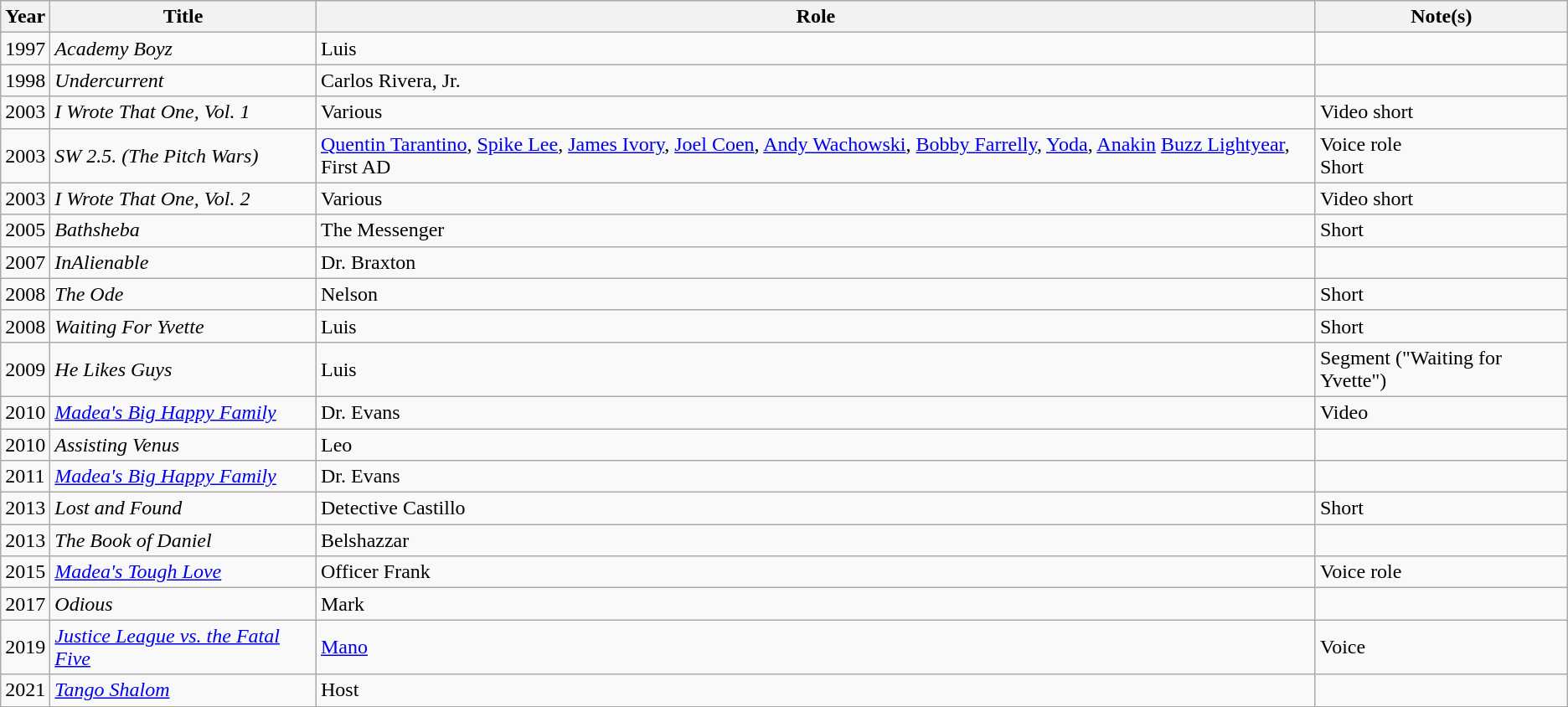<table class="wikitable sortable">
<tr>
<th>Year</th>
<th>Title</th>
<th>Role</th>
<th>Note(s)</th>
</tr>
<tr>
<td>1997</td>
<td><em>Academy Boyz</em></td>
<td>Luis</td>
<td></td>
</tr>
<tr>
<td>1998</td>
<td><em>Undercurrent</em></td>
<td>Carlos Rivera, Jr.</td>
<td></td>
</tr>
<tr>
<td>2003</td>
<td><em>I Wrote That One, Vol. 1</em></td>
<td>Various</td>
<td>Video short</td>
</tr>
<tr>
<td>2003</td>
<td><em>SW 2.5. (The Pitch Wars)</em></td>
<td><a href='#'>Quentin Tarantino</a>, <a href='#'>Spike Lee</a>, <a href='#'>James Ivory</a>, <a href='#'>Joel Coen</a>, <a href='#'>Andy Wachowski</a>, <a href='#'>Bobby Farrelly</a>, <a href='#'>Yoda</a>, <a href='#'>Anakin</a>  <a href='#'>Buzz Lightyear</a>, First AD</td>
<td>Voice role<br>Short</td>
</tr>
<tr>
<td>2003</td>
<td><em>I Wrote That One, Vol. 2</em></td>
<td>Various</td>
<td>Video short</td>
</tr>
<tr>
<td>2005</td>
<td><em>Bathsheba</em></td>
<td>The Messenger</td>
<td>Short</td>
</tr>
<tr>
<td>2007</td>
<td><em>InAlienable</em></td>
<td>Dr. Braxton</td>
<td></td>
</tr>
<tr>
<td>2008</td>
<td><em>The Ode</em></td>
<td>Nelson</td>
<td>Short</td>
</tr>
<tr>
<td>2008</td>
<td><em>Waiting For Yvette</em></td>
<td>Luis</td>
<td>Short</td>
</tr>
<tr>
<td>2009</td>
<td><em>He Likes Guys</em></td>
<td>Luis</td>
<td>Segment ("Waiting for Yvette")</td>
</tr>
<tr>
<td>2010</td>
<td><em><a href='#'>Madea's Big Happy Family</a></em></td>
<td>Dr. Evans</td>
<td>Video</td>
</tr>
<tr>
<td>2010</td>
<td><em>Assisting Venus</em></td>
<td>Leo</td>
<td></td>
</tr>
<tr>
<td>2011</td>
<td><em><a href='#'>Madea's Big Happy Family</a></em></td>
<td>Dr. Evans</td>
<td></td>
</tr>
<tr>
<td>2013</td>
<td><em>Lost and Found</em></td>
<td>Detective Castillo</td>
<td>Short</td>
</tr>
<tr>
<td>2013</td>
<td><em>The Book of Daniel</em></td>
<td>Belshazzar</td>
<td></td>
</tr>
<tr>
<td>2015</td>
<td><em><a href='#'>Madea's Tough Love</a></em></td>
<td>Officer Frank</td>
<td>Voice role</td>
</tr>
<tr>
<td>2017</td>
<td><em>Odious</em></td>
<td>Mark</td>
<td></td>
</tr>
<tr>
<td>2019</td>
<td><em><a href='#'>Justice League vs. the Fatal Five</a></em></td>
<td><a href='#'>Mano</a></td>
<td>Voice</td>
</tr>
<tr>
<td>2021</td>
<td><em><a href='#'>Tango Shalom</a></em></td>
<td>Host</td>
<td></td>
</tr>
</table>
